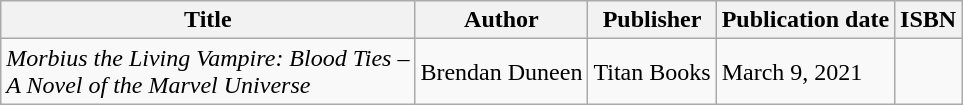<table class="wikitable">
<tr>
<th>Title</th>
<th>Author</th>
<th>Publisher</th>
<th>Publication date</th>
<th>ISBN</th>
</tr>
<tr>
<td><em>Morbius the Living Vampire: Blood Ties –<br>A Novel of the Marvel Universe</em></td>
<td>Brendan Duneen</td>
<td>Titan Books</td>
<td>March 9, 2021</td>
<td></td>
</tr>
</table>
